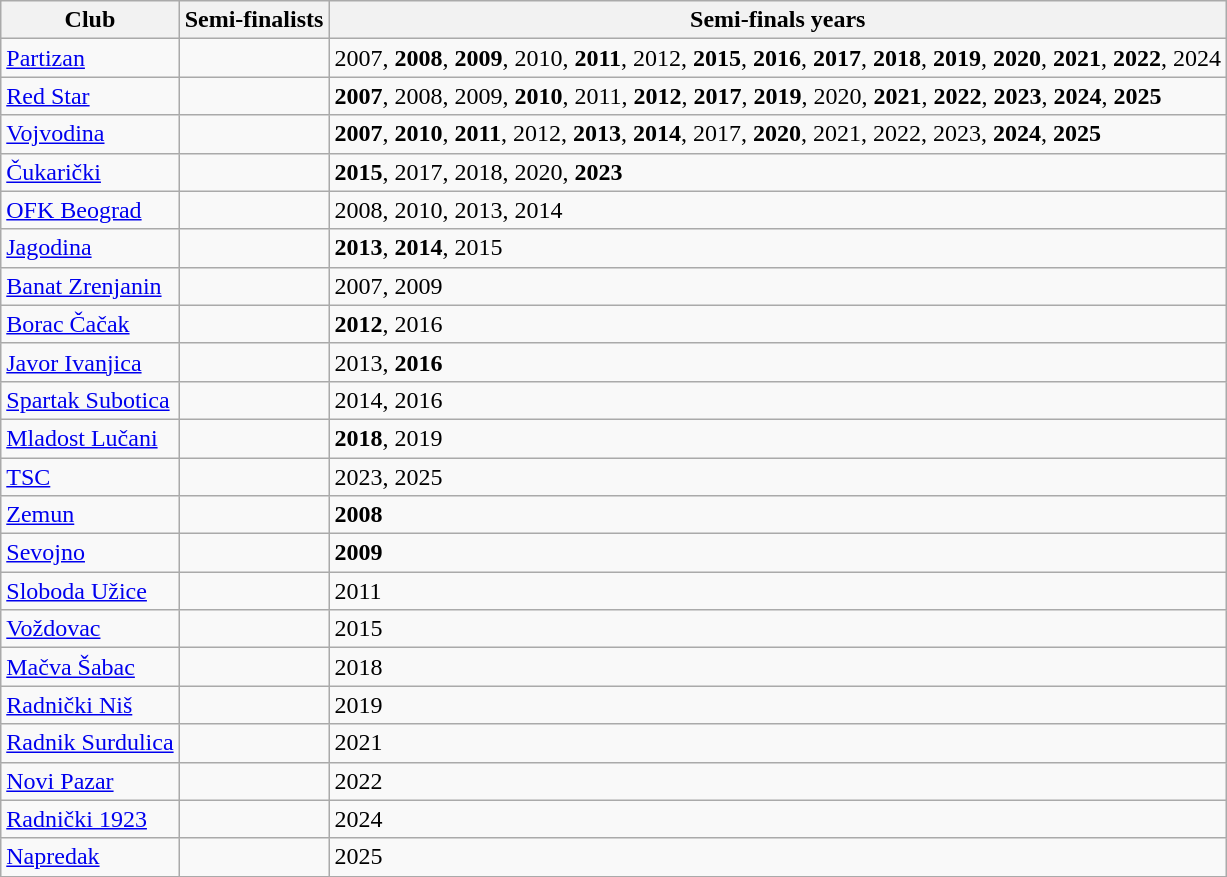<table class="wikitable">
<tr>
<th>Club</th>
<th>Semi-finalists</th>
<th>Semi-finals years</th>
</tr>
<tr>
<td><a href='#'>Partizan</a></td>
<td></td>
<td>2007, <strong>2008</strong>, <strong>2009</strong>, 2010, <strong>2011</strong>, 2012, <strong>2015</strong>, <strong>2016</strong>, <strong>2017</strong>, <strong>2018</strong>, <strong>2019</strong>, <strong>2020</strong>, <strong>2021</strong>, <strong>2022</strong>, 2024</td>
</tr>
<tr>
<td><a href='#'>Red Star</a></td>
<td></td>
<td><strong>2007</strong>, 2008, 2009, <strong>2010</strong>, 2011, <strong>2012</strong>, <strong>2017</strong>, <strong>2019</strong>, 2020, <strong>2021</strong>, <strong>2022</strong>, <strong>2023</strong>, <strong>2024</strong>, <strong>2025</strong></td>
</tr>
<tr>
<td><a href='#'>Vojvodina</a></td>
<td></td>
<td><strong>2007</strong>, <strong>2010</strong>, <strong>2011</strong>, 2012, <strong>2013</strong>, <strong>2014</strong>, 2017, <strong>2020</strong>, 2021, 2022, 2023, <strong>2024</strong>, <strong>2025</strong></td>
</tr>
<tr>
<td><a href='#'>Čukarički</a></td>
<td></td>
<td><strong>2015</strong>, 2017, 2018, 2020, <strong>2023</strong></td>
</tr>
<tr>
<td><a href='#'>OFK Beograd</a></td>
<td></td>
<td>2008, 2010, 2013, 2014</td>
</tr>
<tr>
<td><a href='#'>Jagodina</a></td>
<td></td>
<td><strong>2013</strong>, <strong>2014</strong>, 2015</td>
</tr>
<tr>
<td><a href='#'>Banat Zrenjanin</a></td>
<td></td>
<td>2007, 2009</td>
</tr>
<tr>
<td><a href='#'>Borac Čačak</a></td>
<td></td>
<td><strong>2012</strong>, 2016</td>
</tr>
<tr>
<td><a href='#'>Javor Ivanjica</a></td>
<td></td>
<td>2013, <strong>2016</strong></td>
</tr>
<tr>
<td><a href='#'>Spartak Subotica</a></td>
<td></td>
<td>2014, 2016</td>
</tr>
<tr>
<td><a href='#'>Mladost Lučani</a></td>
<td></td>
<td><strong>2018</strong>, 2019</td>
</tr>
<tr>
<td><a href='#'>TSC</a></td>
<td></td>
<td>2023, 2025</td>
</tr>
<tr>
<td><a href='#'>Zemun</a></td>
<td></td>
<td><strong>2008</strong></td>
</tr>
<tr>
<td><a href='#'>Sevojno</a></td>
<td></td>
<td><strong>2009</strong></td>
</tr>
<tr>
<td><a href='#'>Sloboda Užice</a></td>
<td></td>
<td>2011</td>
</tr>
<tr>
<td><a href='#'>Voždovac</a></td>
<td></td>
<td>2015</td>
</tr>
<tr>
<td><a href='#'>Mačva Šabac</a></td>
<td></td>
<td>2018</td>
</tr>
<tr>
<td><a href='#'>Radnički Niš</a></td>
<td></td>
<td>2019</td>
</tr>
<tr>
<td><a href='#'>Radnik Surdulica</a></td>
<td></td>
<td>2021</td>
</tr>
<tr>
<td><a href='#'>Novi Pazar</a></td>
<td></td>
<td>2022</td>
</tr>
<tr>
<td><a href='#'>Radnički 1923</a></td>
<td></td>
<td>2024</td>
</tr>
<tr>
<td><a href='#'>Napredak</a></td>
<td></td>
<td>2025</td>
</tr>
</table>
